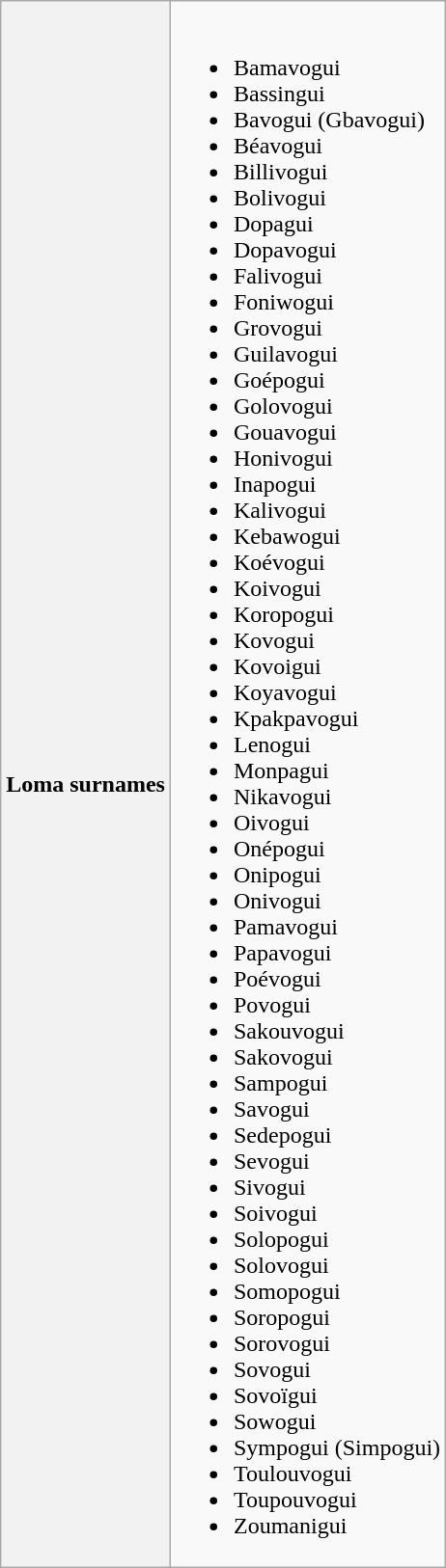<table class="wikitable">
<tr>
<th>Loma surnames</th>
<td><br><ul><li>Bamavogui</li><li>Bassingui</li><li>Bavogui (Gbavogui)</li><li>Béavogui</li><li>Billivogui</li><li>Bolivogui</li><li>Dopagui</li><li>Dopavogui</li><li>Falivogui</li><li>Foniwogui</li><li>Grovogui</li><li>Guilavogui</li><li>Goépogui</li><li>Golovogui</li><li>Gouavogui</li><li>Honivogui</li><li>Inapogui</li><li>Kalivogui</li><li>Kebawogui</li><li>Koévogui</li><li>Koivogui</li><li>Koropogui</li><li>Kovogui</li><li>Kovoigui</li><li>Koyavogui</li><li>Kpakpavogui</li><li>Lenogui</li><li>Monpagui</li><li>Nikavogui</li><li>Oivogui</li><li>Onépogui</li><li>Onipogui</li><li>Onivogui</li><li>Pamavogui</li><li>Papavogui</li><li>Poévogui</li><li>Povogui</li><li>Sakouvogui</li><li>Sakovogui</li><li>Sampogui</li><li>Savogui</li><li>Sedepogui</li><li>Sevogui</li><li>Sivogui</li><li>Soivogui</li><li>Solopogui</li><li>Solovogui</li><li>Somopogui</li><li>Soropogui</li><li>Sorovogui</li><li>Sovogui</li><li>Sovoïgui</li><li>Sowogui</li><li>Sympogui (Simpogui)</li><li>Toulouvogui</li><li>Toupouvogui</li><li>Zoumanigui</li></ul></td>
</tr>
</table>
